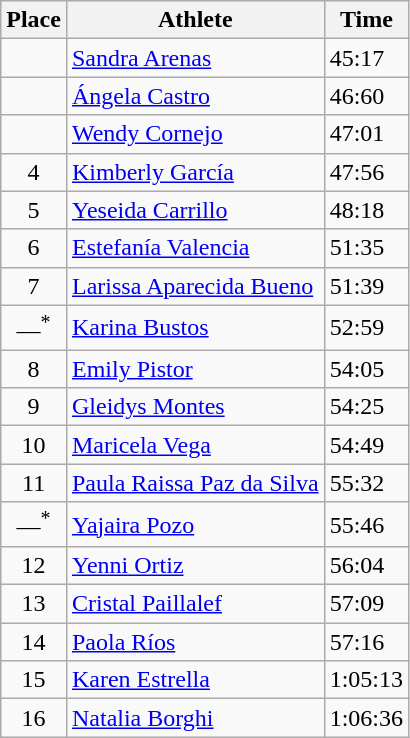<table class=wikitable>
<tr>
<th>Place</th>
<th>Athlete</th>
<th>Time</th>
</tr>
<tr>
<td align=center></td>
<td><a href='#'>Sandra Arenas</a> </td>
<td>45:17</td>
</tr>
<tr>
<td align=center></td>
<td><a href='#'>Ángela Castro</a> </td>
<td>46:60</td>
</tr>
<tr>
<td align=center></td>
<td><a href='#'>Wendy Cornejo</a> </td>
<td>47:01</td>
</tr>
<tr>
<td align=center>4</td>
<td><a href='#'>Kimberly García</a> </td>
<td>47:56</td>
</tr>
<tr>
<td align=center>5</td>
<td><a href='#'>Yeseida Carrillo</a> </td>
<td>48:18</td>
</tr>
<tr>
<td align=center>6</td>
<td><a href='#'>Estefanía Valencia</a> </td>
<td>51:35</td>
</tr>
<tr>
<td align=center>7</td>
<td><a href='#'>Larissa Aparecida Bueno</a> </td>
<td>51:39</td>
</tr>
<tr>
<td align=center>—<sup>*</sup></td>
<td><a href='#'>Karina Bustos</a> </td>
<td>52:59</td>
</tr>
<tr>
<td align=center>8</td>
<td><a href='#'>Emily Pistor</a> </td>
<td>54:05</td>
</tr>
<tr>
<td align=center>9</td>
<td><a href='#'>Gleidys Montes</a> </td>
<td>54:25</td>
</tr>
<tr>
<td align=center>10</td>
<td><a href='#'>Maricela Vega</a> </td>
<td>54:49</td>
</tr>
<tr>
<td align=center>11</td>
<td><a href='#'>Paula Raissa Paz da Silva</a> </td>
<td>55:32</td>
</tr>
<tr>
<td align=center>—<sup>*</sup></td>
<td><a href='#'>Yajaira Pozo</a> </td>
<td>55:46</td>
</tr>
<tr>
<td align=center>12</td>
<td><a href='#'>Yenni Ortiz</a> </td>
<td>56:04</td>
</tr>
<tr>
<td align=center>13</td>
<td><a href='#'>Cristal Paillalef</a> </td>
<td>57:09</td>
</tr>
<tr>
<td align=center>14</td>
<td><a href='#'>Paola Ríos</a> </td>
<td>57:16</td>
</tr>
<tr>
<td align=center>15</td>
<td><a href='#'>Karen Estrella</a> </td>
<td>1:05:13</td>
</tr>
<tr>
<td align=center>16</td>
<td><a href='#'>Natalia Borghi</a> </td>
<td>1:06:36</td>
</tr>
</table>
